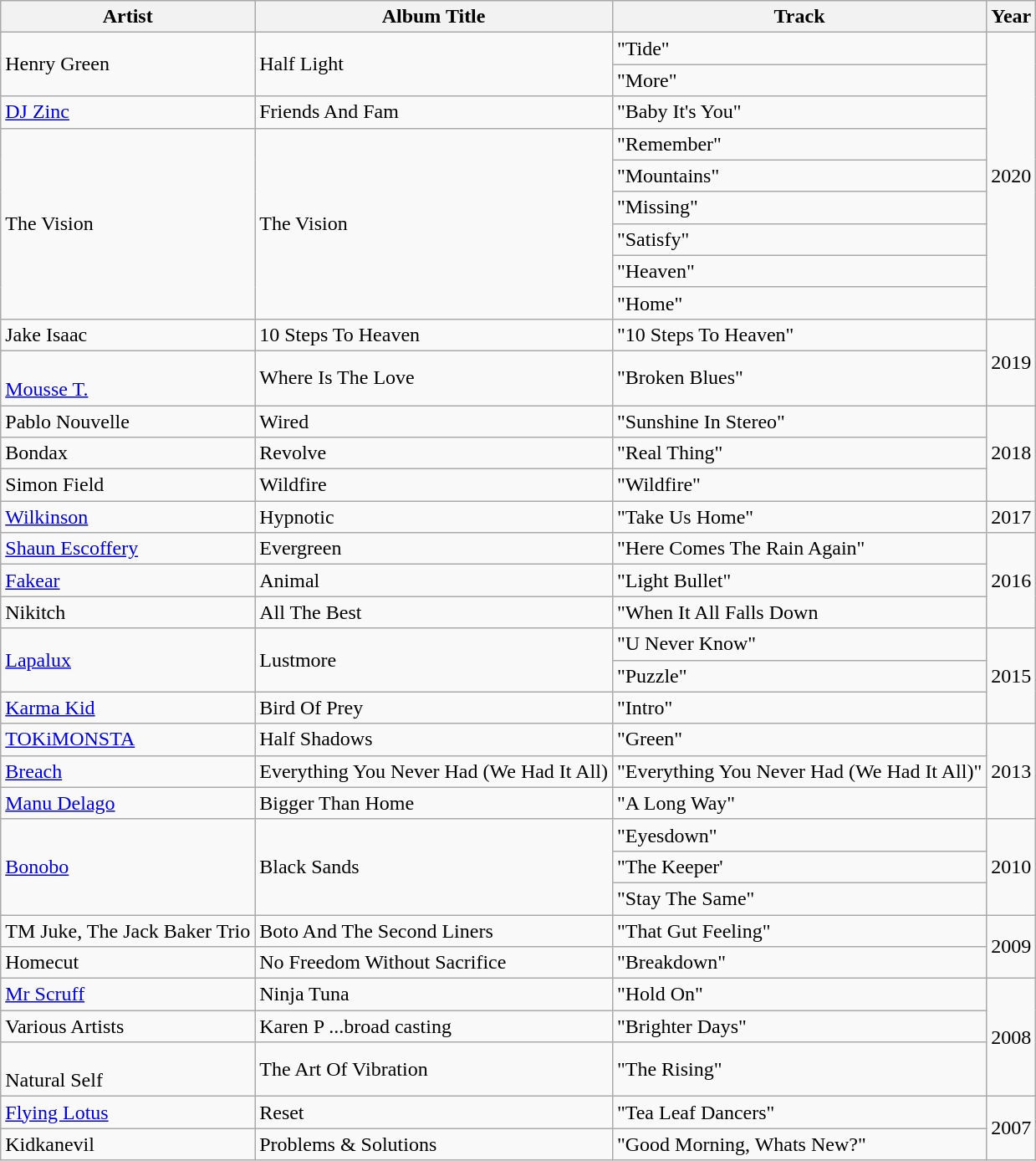<table class="wikitable">
<tr>
<th>Artist</th>
<th>Album Title</th>
<th>Track</th>
<th>Year</th>
</tr>
<tr>
<td rowspan="2">Henry Green</td>
<td rowspan="2">Half Light</td>
<td>"Tide"</td>
<td rowspan="9">2020</td>
</tr>
<tr>
<td>"More"</td>
</tr>
<tr>
<td><a href='#'>DJ Zinc</a></td>
<td>Friends And Fam</td>
<td>"Baby It's You"</td>
</tr>
<tr>
<td rowspan="6">The Vision</td>
<td rowspan="6">The Vision</td>
<td>"Remember"</td>
</tr>
<tr>
<td>"Mountains"</td>
</tr>
<tr>
<td>"Missing"</td>
</tr>
<tr>
<td>"Satisfy"</td>
</tr>
<tr>
<td>"Heaven"</td>
</tr>
<tr>
<td>"Home"</td>
</tr>
<tr>
<td>Jake Isaac</td>
<td>10 Steps To Heaven</td>
<td>"10 Steps To Heaven"</td>
<td rowspan="2">2019</td>
</tr>
<tr>
<td><br><a href='#'>Mousse T.</a></td>
<td>Where Is The Love</td>
<td>"Broken Blues"</td>
</tr>
<tr>
<td>Pablo Nouvelle</td>
<td>Wired</td>
<td>"Sunshine In Stereo"</td>
<td rowspan="3">2018</td>
</tr>
<tr>
<td>Bondax</td>
<td>Revolve</td>
<td>"Real Thing"</td>
</tr>
<tr>
<td>Simon Field</td>
<td>Wildfire</td>
<td>"Wildfire"</td>
</tr>
<tr>
<td><a href='#'>Wilkinson</a></td>
<td>Hypnotic</td>
<td>"Take Us Home"</td>
<td>2017</td>
</tr>
<tr>
<td><a href='#'>Shaun Escoffery</a></td>
<td>Evergreen</td>
<td>"Here Comes The Rain Again"</td>
<td rowspan="3">2016</td>
</tr>
<tr>
<td><a href='#'>Fakear</a></td>
<td>Animal</td>
<td>"Light Bullet"</td>
</tr>
<tr>
<td>Nikitch</td>
<td>All The Best</td>
<td>"When It All Falls Down</td>
</tr>
<tr>
<td rowspan="2"><a href='#'>Lapalux</a></td>
<td rowspan="2">Lustmore</td>
<td>"U Never Know"</td>
<td rowspan="3">2015</td>
</tr>
<tr>
<td>"Puzzle"</td>
</tr>
<tr>
<td><a href='#'>Karma Kid</a></td>
<td>Bird Of Prey</td>
<td>"Intro"</td>
</tr>
<tr>
<td><a href='#'>TOKiMONSTA</a></td>
<td>Half Shadows</td>
<td>"Green"</td>
<td rowspan="3">2013</td>
</tr>
<tr>
<td><a href='#'>Breach</a></td>
<td>Everything You Never Had (We Had It All)</td>
<td>"Everything You Never Had (We Had It All)"</td>
</tr>
<tr>
<td><a href='#'>Manu Delago</a></td>
<td>Bigger Than Home</td>
<td>"A Long Way"</td>
</tr>
<tr>
<td rowspan="3"><a href='#'>Bonobo</a></td>
<td rowspan="3">Black Sands</td>
<td>"Eyesdown"</td>
<td rowspan="3">2010</td>
</tr>
<tr>
<td>"The Keeper'</td>
</tr>
<tr>
<td>"Stay The Same"</td>
</tr>
<tr>
<td>TM Juke, The Jack Baker Trio</td>
<td>Boto And The Second Liners</td>
<td>"That Gut Feeling"</td>
<td rowspan="2">2009</td>
</tr>
<tr>
<td>Homecut</td>
<td>No Freedom Without Sacrifice</td>
<td>"Breakdown"</td>
</tr>
<tr>
<td><a href='#'>Mr Scruff</a></td>
<td>Ninja Tuna</td>
<td>"Hold On"</td>
<td rowspan="3">2008</td>
</tr>
<tr>
<td>Various Artists</td>
<td>Karen P ...broad casting</td>
<td>"Brighter Days"</td>
</tr>
<tr>
<td><br>Natural Self</td>
<td>The Art Of Vibration</td>
<td>"The Rising"</td>
</tr>
<tr>
<td><a href='#'>Flying Lotus</a></td>
<td>Reset</td>
<td>"Tea Leaf Dancers"</td>
<td rowspan="2">2007</td>
</tr>
<tr>
<td>Kidkanevil</td>
<td>Problems & Solutions</td>
<td>"Good Morning, Whats New?"</td>
</tr>
</table>
